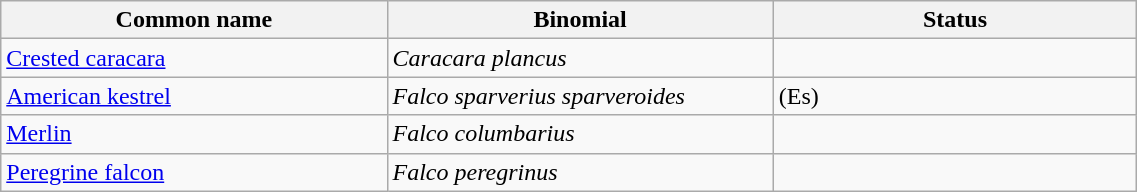<table width=60% class="wikitable">
<tr>
<th width=34%>Common name</th>
<th width=34%>Binomial</th>
<th width=32%>Status</th>
</tr>
<tr>
<td><a href='#'>Crested caracara</a></td>
<td><em>Caracara plancus</em></td>
<td></td>
</tr>
<tr>
<td><a href='#'>American kestrel</a></td>
<td><em>Falco sparverius sparveroides</em></td>
<td>(Es)</td>
</tr>
<tr>
<td><a href='#'>Merlin</a></td>
<td><em>Falco columbarius</em></td>
<td></td>
</tr>
<tr>
<td><a href='#'>Peregrine falcon</a></td>
<td><em>Falco peregrinus</em></td>
<td></td>
</tr>
</table>
